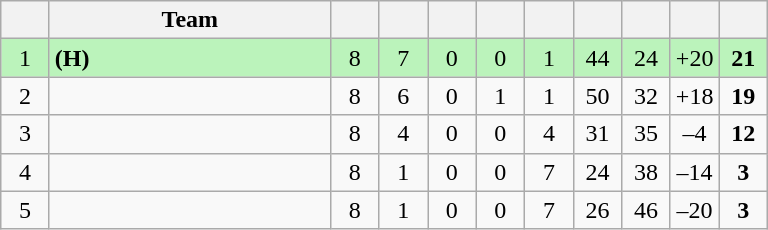<table class="wikitable" style="text-align: center; font-size: 100%;">
<tr>
<th width="25"></th>
<th width="180">Team</th>
<th width="25"></th>
<th width="25"></th>
<th width="25"></th>
<th width="25"></th>
<th width="25"></th>
<th width="25"></th>
<th width="25"></th>
<th width="25"></th>
<th width="25"></th>
</tr>
<tr style="background-color: #bbf3bb;">
<td>1</td>
<td align=left> <strong>(H)</strong></td>
<td>8</td>
<td>7</td>
<td>0</td>
<td>0</td>
<td>1</td>
<td>44</td>
<td>24</td>
<td>+20</td>
<td><strong>21</strong></td>
</tr>
<tr>
<td>2</td>
<td align=left></td>
<td>8</td>
<td>6</td>
<td>0</td>
<td>1</td>
<td>1</td>
<td>50</td>
<td>32</td>
<td>+18</td>
<td><strong>19</strong></td>
</tr>
<tr>
<td>3</td>
<td align=left></td>
<td>8</td>
<td>4</td>
<td>0</td>
<td>0</td>
<td>4</td>
<td>31</td>
<td>35</td>
<td>–4</td>
<td><strong>12</strong></td>
</tr>
<tr>
<td>4</td>
<td align=left></td>
<td>8</td>
<td>1</td>
<td>0</td>
<td>0</td>
<td>7</td>
<td>24</td>
<td>38</td>
<td>–14</td>
<td><strong>3</strong></td>
</tr>
<tr>
<td>5</td>
<td align=left></td>
<td>8</td>
<td>1</td>
<td>0</td>
<td>0</td>
<td>7</td>
<td>26</td>
<td>46</td>
<td>–20</td>
<td><strong>3</strong></td>
</tr>
</table>
